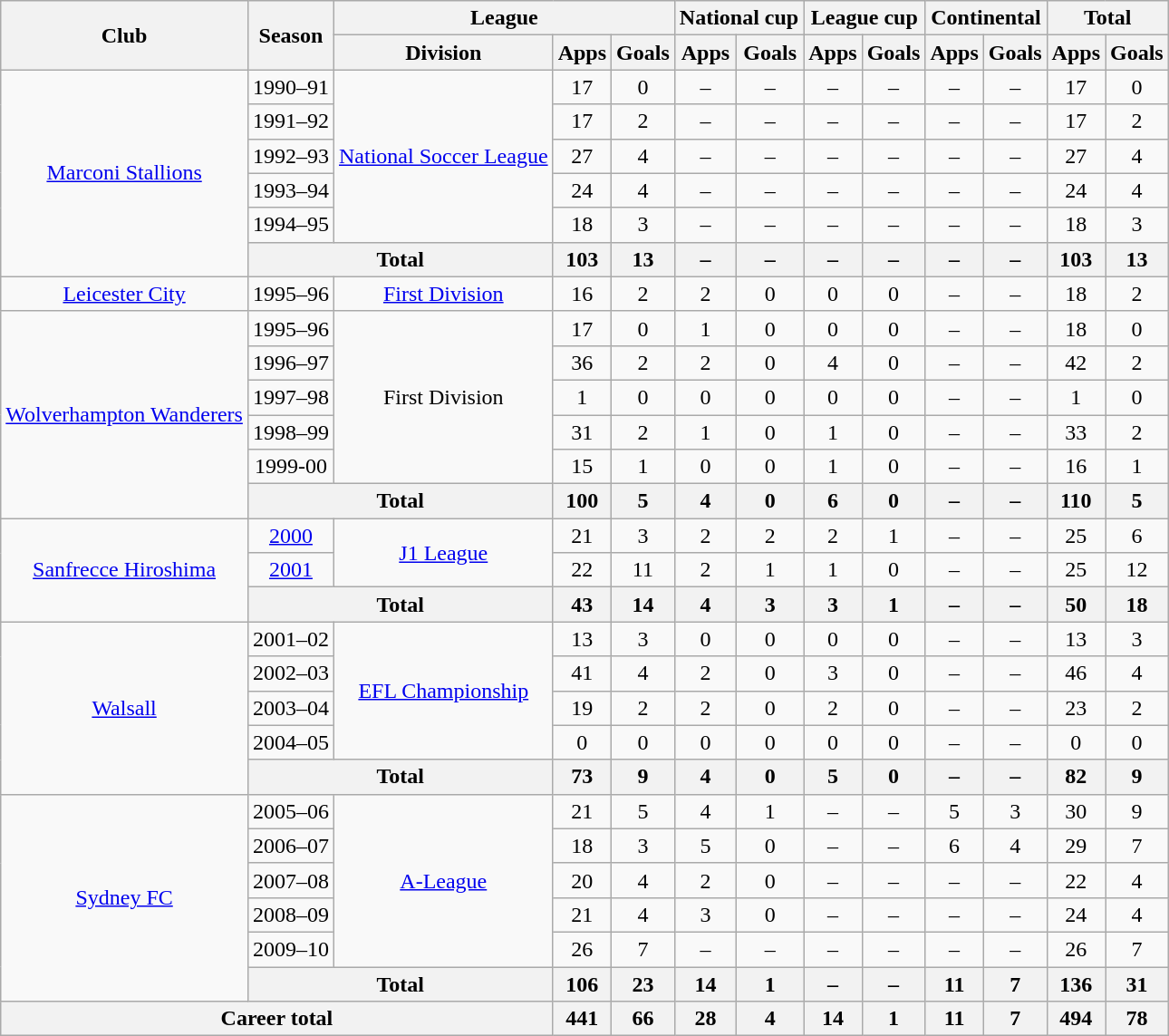<table class="wikitable" style="text-align:center">
<tr>
<th rowspan="2">Club</th>
<th rowspan="2">Season</th>
<th colspan="3">League</th>
<th colspan="2">National cup</th>
<th colspan="2">League cup</th>
<th colspan="2">Continental</th>
<th colspan="2">Total</th>
</tr>
<tr>
<th>Division</th>
<th>Apps</th>
<th>Goals</th>
<th>Apps</th>
<th>Goals</th>
<th>Apps</th>
<th>Goals</th>
<th>Apps</th>
<th>Goals</th>
<th>Apps</th>
<th>Goals</th>
</tr>
<tr>
<td rowspan="6"><a href='#'>Marconi Stallions</a></td>
<td>1990–91</td>
<td rowspan="5"><a href='#'>National Soccer League</a></td>
<td>17</td>
<td>0</td>
<td>–</td>
<td>–</td>
<td>–</td>
<td>–</td>
<td>–</td>
<td>–</td>
<td>17</td>
<td>0</td>
</tr>
<tr>
<td>1991–92</td>
<td>17</td>
<td>2</td>
<td>–</td>
<td>–</td>
<td>–</td>
<td>–</td>
<td>–</td>
<td>–</td>
<td>17</td>
<td>2</td>
</tr>
<tr>
<td>1992–93</td>
<td>27</td>
<td>4</td>
<td>–</td>
<td>–</td>
<td>–</td>
<td>–</td>
<td>–</td>
<td>–</td>
<td>27</td>
<td>4</td>
</tr>
<tr>
<td>1993–94</td>
<td>24</td>
<td>4</td>
<td>–</td>
<td>–</td>
<td>–</td>
<td>–</td>
<td>–</td>
<td>–</td>
<td>24</td>
<td>4</td>
</tr>
<tr>
<td>1994–95</td>
<td>18</td>
<td>3</td>
<td>–</td>
<td>–</td>
<td>–</td>
<td>–</td>
<td>–</td>
<td>–</td>
<td>18</td>
<td>3</td>
</tr>
<tr>
<th colspan="2">Total</th>
<th>103</th>
<th>13</th>
<th>–</th>
<th>–</th>
<th>–</th>
<th>–</th>
<th>–</th>
<th>–</th>
<th>103</th>
<th>13</th>
</tr>
<tr>
<td><a href='#'>Leicester City</a></td>
<td>1995–96</td>
<td><a href='#'>First Division</a></td>
<td>16</td>
<td>2</td>
<td>2</td>
<td>0</td>
<td>0</td>
<td>0</td>
<td>–</td>
<td>–</td>
<td>18</td>
<td>2</td>
</tr>
<tr>
<td rowspan="6"><a href='#'>Wolverhampton Wanderers</a></td>
<td>1995–96</td>
<td rowspan="5">First Division</td>
<td>17</td>
<td>0</td>
<td>1</td>
<td>0</td>
<td>0</td>
<td>0</td>
<td>–</td>
<td>–</td>
<td>18</td>
<td>0</td>
</tr>
<tr>
<td>1996–97</td>
<td>36</td>
<td>2</td>
<td>2</td>
<td>0</td>
<td>4</td>
<td>0</td>
<td>–</td>
<td>–</td>
<td>42</td>
<td>2</td>
</tr>
<tr>
<td>1997–98</td>
<td>1</td>
<td>0</td>
<td>0</td>
<td>0</td>
<td>0</td>
<td>0</td>
<td>–</td>
<td>–</td>
<td>1</td>
<td>0</td>
</tr>
<tr>
<td>1998–99</td>
<td>31</td>
<td>2</td>
<td>1</td>
<td>0</td>
<td>1</td>
<td>0</td>
<td>–</td>
<td>–</td>
<td>33</td>
<td>2</td>
</tr>
<tr>
<td>1999-00</td>
<td>15</td>
<td>1</td>
<td>0</td>
<td>0</td>
<td>1</td>
<td>0</td>
<td>–</td>
<td>–</td>
<td>16</td>
<td>1</td>
</tr>
<tr>
<th colspan="2">Total</th>
<th>100</th>
<th>5</th>
<th>4</th>
<th>0</th>
<th>6</th>
<th>0</th>
<th>–</th>
<th>–</th>
<th>110</th>
<th>5</th>
</tr>
<tr>
<td rowspan="3"><a href='#'>Sanfrecce Hiroshima</a></td>
<td><a href='#'>2000</a></td>
<td rowspan="2"><a href='#'>J1 League</a></td>
<td>21</td>
<td>3</td>
<td>2</td>
<td>2</td>
<td>2</td>
<td>1</td>
<td>–</td>
<td>–</td>
<td>25</td>
<td>6</td>
</tr>
<tr>
<td><a href='#'>2001</a></td>
<td>22</td>
<td>11</td>
<td>2</td>
<td>1</td>
<td>1</td>
<td>0</td>
<td>–</td>
<td>–</td>
<td>25</td>
<td>12</td>
</tr>
<tr>
<th colspan="2">Total</th>
<th>43</th>
<th>14</th>
<th>4</th>
<th>3</th>
<th>3</th>
<th>1</th>
<th>–</th>
<th>–</th>
<th>50</th>
<th>18</th>
</tr>
<tr>
<td rowspan="5"><a href='#'>Walsall</a></td>
<td>2001–02</td>
<td rowspan="4"><a href='#'>EFL Championship</a></td>
<td>13</td>
<td>3</td>
<td>0</td>
<td>0</td>
<td>0</td>
<td>0</td>
<td>–</td>
<td>–</td>
<td>13</td>
<td>3</td>
</tr>
<tr>
<td>2002–03</td>
<td>41</td>
<td>4</td>
<td>2</td>
<td>0</td>
<td>3</td>
<td>0</td>
<td>–</td>
<td>–</td>
<td>46</td>
<td>4</td>
</tr>
<tr>
<td>2003–04</td>
<td>19</td>
<td>2</td>
<td>2</td>
<td>0</td>
<td>2</td>
<td>0</td>
<td>–</td>
<td>–</td>
<td>23</td>
<td>2</td>
</tr>
<tr>
<td>2004–05</td>
<td>0</td>
<td>0</td>
<td>0</td>
<td>0</td>
<td>0</td>
<td>0</td>
<td>–</td>
<td>–</td>
<td>0</td>
<td>0</td>
</tr>
<tr>
<th colspan="2">Total</th>
<th>73</th>
<th>9</th>
<th>4</th>
<th>0</th>
<th>5</th>
<th>0</th>
<th>–</th>
<th>–</th>
<th>82</th>
<th>9</th>
</tr>
<tr>
<td rowspan="6"><a href='#'>Sydney FC</a></td>
<td>2005–06</td>
<td rowspan="5"><a href='#'>A-League</a></td>
<td>21</td>
<td>5</td>
<td>4</td>
<td>1</td>
<td>–</td>
<td>–</td>
<td>5</td>
<td>3</td>
<td>30</td>
<td>9</td>
</tr>
<tr>
<td>2006–07</td>
<td>18</td>
<td>3</td>
<td>5</td>
<td>0</td>
<td>–</td>
<td>–</td>
<td>6</td>
<td>4</td>
<td>29</td>
<td>7</td>
</tr>
<tr>
<td>2007–08</td>
<td>20</td>
<td>4</td>
<td>2</td>
<td>0</td>
<td>–</td>
<td>–</td>
<td>–</td>
<td>–</td>
<td>22</td>
<td>4</td>
</tr>
<tr>
<td>2008–09</td>
<td>21</td>
<td>4</td>
<td>3</td>
<td>0</td>
<td>–</td>
<td>–</td>
<td>–</td>
<td>–</td>
<td>24</td>
<td>4</td>
</tr>
<tr>
<td>2009–10</td>
<td>26</td>
<td>7</td>
<td>–</td>
<td>–</td>
<td>–</td>
<td>–</td>
<td>–</td>
<td>–</td>
<td>26</td>
<td>7</td>
</tr>
<tr>
<th colspan="2">Total</th>
<th>106</th>
<th>23</th>
<th>14</th>
<th>1</th>
<th>–</th>
<th>–</th>
<th>11</th>
<th>7</th>
<th>136</th>
<th>31</th>
</tr>
<tr>
<th colspan="3">Career total</th>
<th>441</th>
<th>66</th>
<th>28</th>
<th>4</th>
<th>14</th>
<th>1</th>
<th>11</th>
<th>7</th>
<th>494</th>
<th>78</th>
</tr>
</table>
